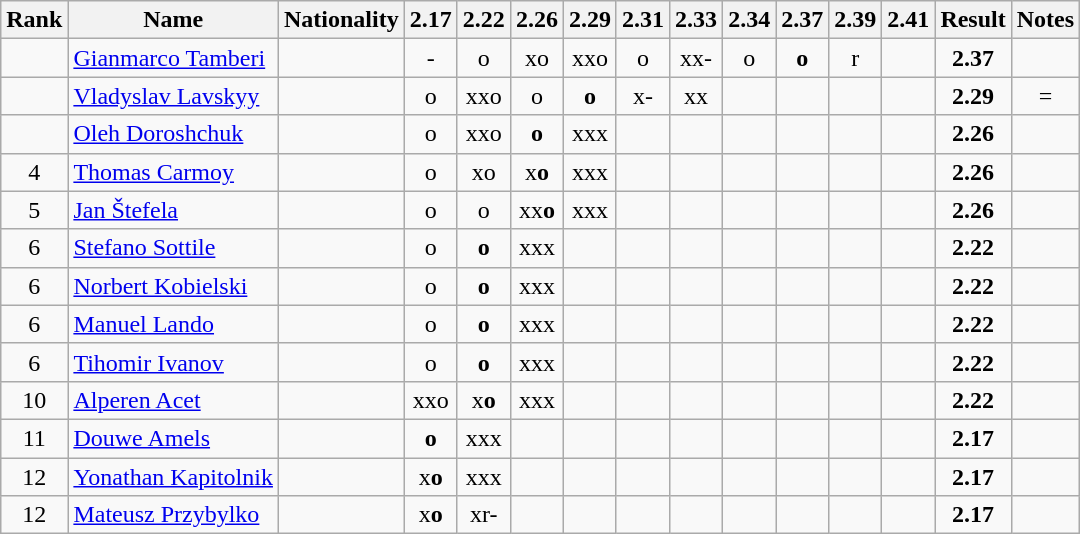<table class="wikitable sortable" style="text-align:center">
<tr>
<th>Rank</th>
<th>Name</th>
<th>Nationality</th>
<th>2.17</th>
<th>2.22</th>
<th>2.26</th>
<th>2.29</th>
<th>2.31</th>
<th>2.33</th>
<th>2.34</th>
<th>2.37</th>
<th>2.39</th>
<th>2.41</th>
<th>Result</th>
<th>Notes</th>
</tr>
<tr>
<td></td>
<td align=left><a href='#'>Gianmarco Tamberi</a></td>
<td align=left></td>
<td>-</td>
<td>o</td>
<td>xo</td>
<td>xxo</td>
<td>o</td>
<td>xx-</td>
<td>o</td>
<td><strong>o</strong></td>
<td>r</td>
<td></td>
<td><strong>2.37</strong></td>
<td> </td>
</tr>
<tr>
<td></td>
<td align=left><a href='#'>Vladyslav Lavskyy</a></td>
<td align=left></td>
<td>o</td>
<td>xxo</td>
<td>o</td>
<td><strong>o</strong></td>
<td>x-</td>
<td>xx</td>
<td></td>
<td></td>
<td></td>
<td></td>
<td><strong>2.29</strong></td>
<td>=</td>
</tr>
<tr>
<td></td>
<td align=left><a href='#'>Oleh Doroshchuk</a></td>
<td align=left></td>
<td>o</td>
<td>xxo</td>
<td><strong>o</strong></td>
<td>xxx</td>
<td></td>
<td></td>
<td></td>
<td></td>
<td></td>
<td></td>
<td><strong>2.26</strong></td>
<td></td>
</tr>
<tr>
<td>4</td>
<td align=left><a href='#'>Thomas Carmoy</a></td>
<td align=left></td>
<td>o</td>
<td>xo</td>
<td>x<strong>o</strong></td>
<td>xxx</td>
<td></td>
<td></td>
<td></td>
<td></td>
<td></td>
<td></td>
<td><strong>2.26</strong></td>
<td></td>
</tr>
<tr>
<td>5</td>
<td align=left><a href='#'>Jan Štefela</a></td>
<td align=left></td>
<td>o</td>
<td>o</td>
<td>xx<strong>o</strong></td>
<td>xxx</td>
<td></td>
<td></td>
<td></td>
<td></td>
<td></td>
<td></td>
<td><strong>2.26</strong></td>
<td></td>
</tr>
<tr>
<td>6</td>
<td align=left><a href='#'>Stefano Sottile</a></td>
<td align=left></td>
<td>o</td>
<td><strong>o</strong></td>
<td>xxx</td>
<td></td>
<td></td>
<td></td>
<td></td>
<td></td>
<td></td>
<td></td>
<td><strong>2.22</strong></td>
<td></td>
</tr>
<tr>
<td>6</td>
<td align=left><a href='#'>Norbert Kobielski</a></td>
<td align=left></td>
<td>o</td>
<td><strong>o</strong></td>
<td>xxx</td>
<td></td>
<td></td>
<td></td>
<td></td>
<td></td>
<td></td>
<td></td>
<td><strong>2.22</strong></td>
<td></td>
</tr>
<tr>
<td>6</td>
<td align=left><a href='#'>Manuel Lando</a></td>
<td align=left></td>
<td>o</td>
<td><strong>o</strong></td>
<td>xxx</td>
<td></td>
<td></td>
<td></td>
<td></td>
<td></td>
<td></td>
<td></td>
<td><strong>2.22</strong></td>
<td></td>
</tr>
<tr>
<td>6</td>
<td align=left><a href='#'>Tihomir Ivanov</a></td>
<td align=left></td>
<td>o</td>
<td><strong>o</strong></td>
<td>xxx</td>
<td></td>
<td></td>
<td></td>
<td></td>
<td></td>
<td></td>
<td></td>
<td><strong>2.22</strong></td>
<td></td>
</tr>
<tr>
<td>10</td>
<td align=left><a href='#'>Alperen Acet</a></td>
<td align=left></td>
<td>xxo</td>
<td>x<strong>o</strong></td>
<td>xxx</td>
<td></td>
<td></td>
<td></td>
<td></td>
<td></td>
<td></td>
<td></td>
<td><strong>2.22</strong></td>
<td></td>
</tr>
<tr>
<td>11</td>
<td align=left><a href='#'>Douwe Amels</a></td>
<td align=left></td>
<td><strong>o</strong></td>
<td>xxx</td>
<td></td>
<td></td>
<td></td>
<td></td>
<td></td>
<td></td>
<td></td>
<td></td>
<td><strong>2.17</strong></td>
<td></td>
</tr>
<tr>
<td>12</td>
<td align=left><a href='#'>Yonathan Kapitolnik</a></td>
<td align=left></td>
<td>x<strong>o</strong></td>
<td>xxx</td>
<td></td>
<td></td>
<td></td>
<td></td>
<td></td>
<td></td>
<td></td>
<td></td>
<td><strong>2.17</strong></td>
<td></td>
</tr>
<tr>
<td>12</td>
<td align=left><a href='#'>Mateusz Przybylko</a></td>
<td align=left></td>
<td>x<strong>o</strong></td>
<td>xr-</td>
<td></td>
<td></td>
<td></td>
<td></td>
<td></td>
<td></td>
<td></td>
<td></td>
<td><strong>2.17</strong></td>
<td></td>
</tr>
</table>
